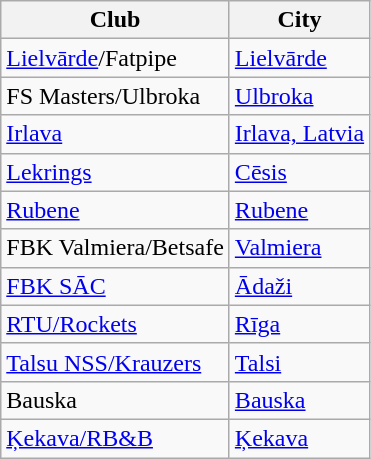<table class="wikitable sortable" style="text-align: left;">
<tr>
<th>Club</th>
<th>City</th>
</tr>
<tr>
<td><a href='#'>Lielvārde</a>/Fatpipe</td>
<td><a href='#'>Lielvārde</a></td>
</tr>
<tr>
<td>FS Masters/Ulbroka</td>
<td><a href='#'>Ulbroka</a></td>
</tr>
<tr>
<td><a href='#'>Irlava</a></td>
<td><a href='#'>Irlava, Latvia</a></td>
</tr>
<tr>
<td><a href='#'>Lekrings</a></td>
<td><a href='#'>Cēsis</a></td>
</tr>
<tr>
<td><a href='#'>Rubene</a></td>
<td><a href='#'>Rubene</a></td>
</tr>
<tr>
<td>FBK Valmiera/Betsafe</td>
<td><a href='#'>Valmiera</a></td>
</tr>
<tr>
<td><a href='#'>FBK SĀC</a></td>
<td><a href='#'>Ādaži</a></td>
</tr>
<tr>
<td><a href='#'>RTU/Rockets</a></td>
<td><a href='#'>Rīga</a></td>
</tr>
<tr>
<td><a href='#'>Talsu NSS/Krauzers</a></td>
<td><a href='#'>Talsi</a></td>
</tr>
<tr>
<td>Bauska</td>
<td><a href='#'>Bauska</a></td>
</tr>
<tr>
<td><a href='#'>Ķekava/RB&B</a></td>
<td><a href='#'>Ķekava</a></td>
</tr>
</table>
